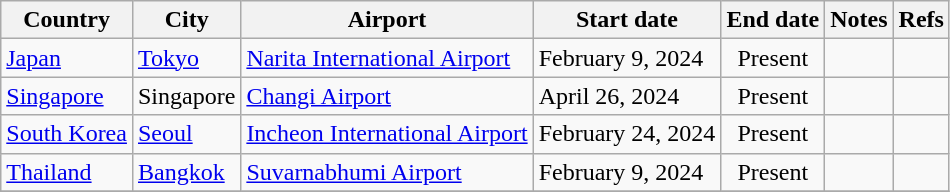<table class="sortable wikitable">
<tr>
<th>Country</th>
<th>City</th>
<th>Airport</th>
<th>Start date</th>
<th>End date</th>
<th>Notes</th>
<th class=unsortable>Refs</th>
</tr>
<tr>
<td><a href='#'>Japan</a></td>
<td><a href='#'>Tokyo</a></td>
<td><a href='#'>Narita International Airport</a></td>
<td>February 9, 2024</td>
<td align=center>Present</td>
<td></td>
<td align=center></td>
</tr>
<tr>
<td><a href='#'>Singapore</a></td>
<td>Singapore</td>
<td><a href='#'>Changi Airport</a></td>
<td>April 26, 2024</td>
<td align=center>Present</td>
<td></td>
<td align=center></td>
</tr>
<tr>
<td><a href='#'>South Korea</a></td>
<td><a href='#'>Seoul</a></td>
<td><a href='#'>Incheon International Airport</a></td>
<td>February 24, 2024</td>
<td align=center>Present</td>
<td></td>
<td align=center></td>
</tr>
<tr>
<td><a href='#'>Thailand</a></td>
<td><a href='#'>Bangkok</a></td>
<td><a href='#'>Suvarnabhumi Airport</a></td>
<td>February 9, 2024</td>
<td align=center>Present</td>
<td></td>
<td align=center></td>
</tr>
<tr>
</tr>
</table>
